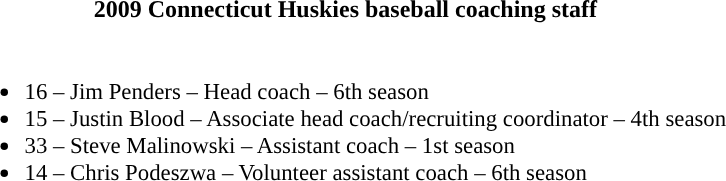<table class="toccolours">
<tr>
<th colspan=9>2009 Connecticut Huskies baseball coaching staff</th>
</tr>
<tr>
<td style="text-align: left; font-size: 95%;" valign="top"><br><ul><li>16 – Jim Penders – Head coach – 6th season</li><li>15 – Justin Blood – Associate head coach/recruiting coordinator – 4th season</li><li>33 – Steve Malinowski – Assistant coach – 1st season</li><li>14 – Chris Podeszwa – Volunteer assistant coach – 6th season</li></ul></td>
</tr>
</table>
